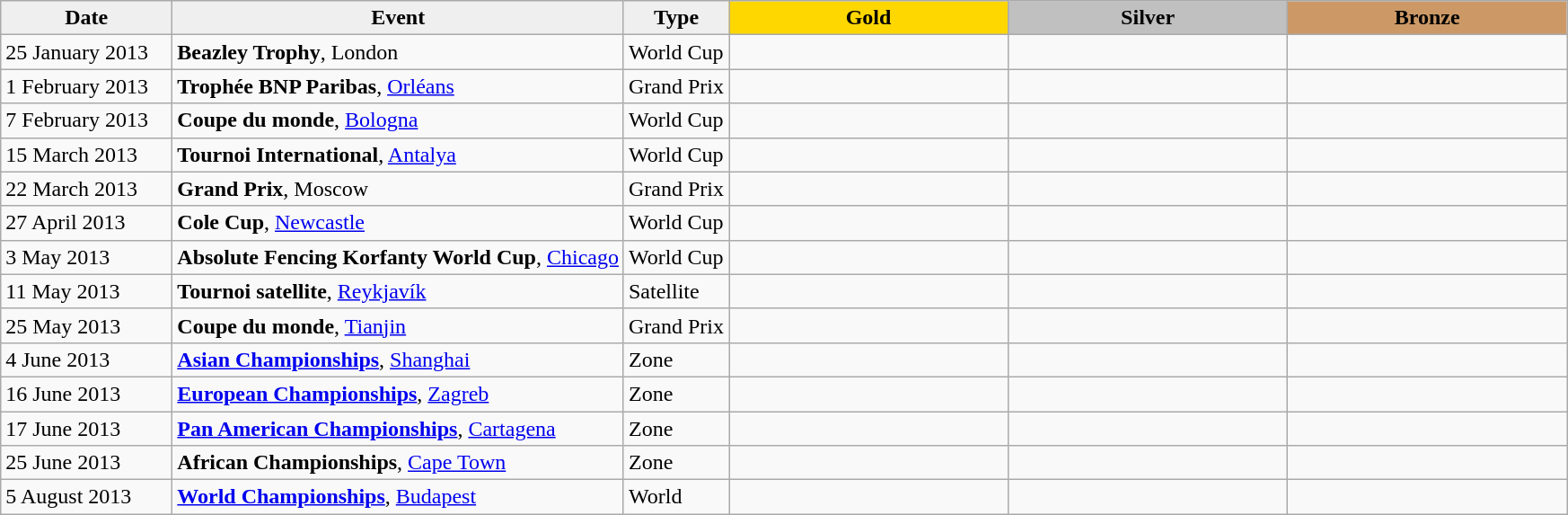<table class="wikitable plainrowheaders">
<tr align=center>
<th scope=col style="width:120px; background: #efefef;">Date</th>
<th scope=col style="background: #efefef;">Event</th>
<th scope=col style="background: #efefef;">Type</th>
<th scope="col" style="width:200px; background:gold;">Gold</th>
<th scope="col" style="width:200px; background:silver;">Silver</th>
<th scope="col" style="width:200px; background:#c96;">Bronze</th>
</tr>
<tr>
<td>25 January 2013</td>
<td><strong>Beazley Trophy</strong>, London</td>
<td>World Cup</td>
<td></td>
<td></td>
<td><br></td>
</tr>
<tr>
<td>1 February 2013</td>
<td><strong>Trophée BNP Paribas</strong>, <a href='#'>Orléans</a></td>
<td>Grand Prix</td>
<td></td>
<td></td>
<td><br></td>
</tr>
<tr>
<td>7 February 2013</td>
<td><strong>Coupe du monde</strong>, <a href='#'>Bologna</a></td>
<td>World Cup</td>
<td></td>
<td></td>
<td><br></td>
</tr>
<tr>
<td>15 March 2013</td>
<td><strong>Tournoi International</strong>, <a href='#'>Antalya</a></td>
<td>World Cup</td>
<td></td>
<td></td>
<td><br></td>
</tr>
<tr>
<td>22 March 2013</td>
<td><strong>Grand Prix</strong>, Moscow</td>
<td>Grand Prix</td>
<td></td>
<td></td>
<td><br></td>
</tr>
<tr>
<td>27 April 2013</td>
<td><strong>Cole Cup</strong>, <a href='#'>Newcastle</a></td>
<td>World Cup</td>
<td></td>
<td></td>
<td><br></td>
</tr>
<tr>
<td>3 May 2013</td>
<td><strong>Absolute Fencing Korfanty World Cup</strong>, <a href='#'>Chicago</a></td>
<td>World Cup</td>
<td></td>
<td></td>
<td><br></td>
</tr>
<tr>
<td>11 May 2013</td>
<td><strong>Tournoi satellite</strong>, <a href='#'>Reykjavík</a></td>
<td>Satellite</td>
<td></td>
<td></td>
<td><br></td>
</tr>
<tr>
<td>25 May 2013</td>
<td><strong>Coupe du monde</strong>, <a href='#'>Tianjin</a></td>
<td>Grand Prix</td>
<td></td>
<td></td>
<td><br></td>
</tr>
<tr>
<td>4 June 2013</td>
<td><strong><a href='#'>Asian Championships</a></strong>, <a href='#'>Shanghai</a></td>
<td>Zone</td>
<td></td>
<td></td>
<td><br></td>
</tr>
<tr>
<td>16 June 2013</td>
<td><strong><a href='#'>European Championships</a></strong>, <a href='#'>Zagreb</a></td>
<td>Zone</td>
<td></td>
<td></td>
<td><br></td>
</tr>
<tr>
<td>17 June 2013</td>
<td><strong><a href='#'>Pan American Championships</a></strong>, <a href='#'>Cartagena</a></td>
<td>Zone</td>
<td></td>
<td></td>
<td><br></td>
</tr>
<tr>
<td>25 June 2013</td>
<td><strong>African Championships</strong>, <a href='#'>Cape Town</a></td>
<td>Zone</td>
<td></td>
<td></td>
<td><br></td>
</tr>
<tr>
<td>5 August 2013</td>
<td><strong><a href='#'>World Championships</a></strong>, <a href='#'>Budapest</a></td>
<td>World</td>
<td></td>
<td></td>
<td><br></td>
</tr>
</table>
